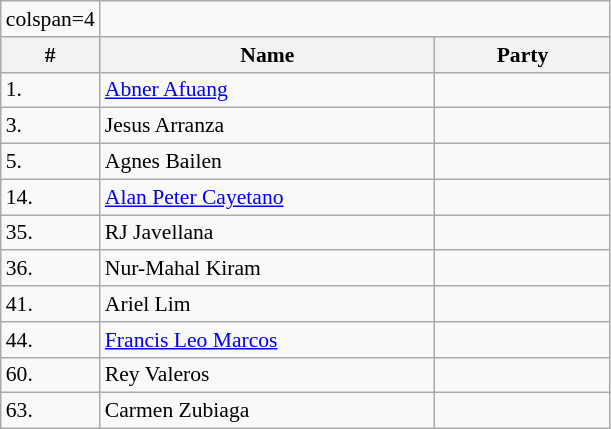<table class=wikitable style="font-size:90%">
<tr>
<td>colspan=4 </td>
</tr>
<tr>
<th>#</th>
<th width=55%>Name</th>
<th colspan=2 width=110px>Party</th>
</tr>
<tr>
<td>1.</td>
<td><a href='#'>Abner Afuang</a></td>
<td></td>
</tr>
<tr>
<td>3.</td>
<td>Jesus Arranza</td>
<td></td>
</tr>
<tr>
<td>5.</td>
<td>Agnes Bailen</td>
<td></td>
</tr>
<tr>
<td>14.</td>
<td><a href='#'>Alan Peter Cayetano</a></td>
<td></td>
</tr>
<tr>
<td>35.</td>
<td>RJ Javellana</td>
<td></td>
</tr>
<tr>
<td>36.</td>
<td>Nur-Mahal Kiram</td>
<td></td>
</tr>
<tr>
<td>41.</td>
<td>Ariel Lim</td>
<td></td>
</tr>
<tr>
<td>44.</td>
<td><a href='#'>Francis Leo Marcos</a></td>
<td></td>
</tr>
<tr>
<td>60.</td>
<td>Rey Valeros</td>
<td></td>
</tr>
<tr>
<td>63.</td>
<td>Carmen Zubiaga</td>
<td></td>
</tr>
</table>
